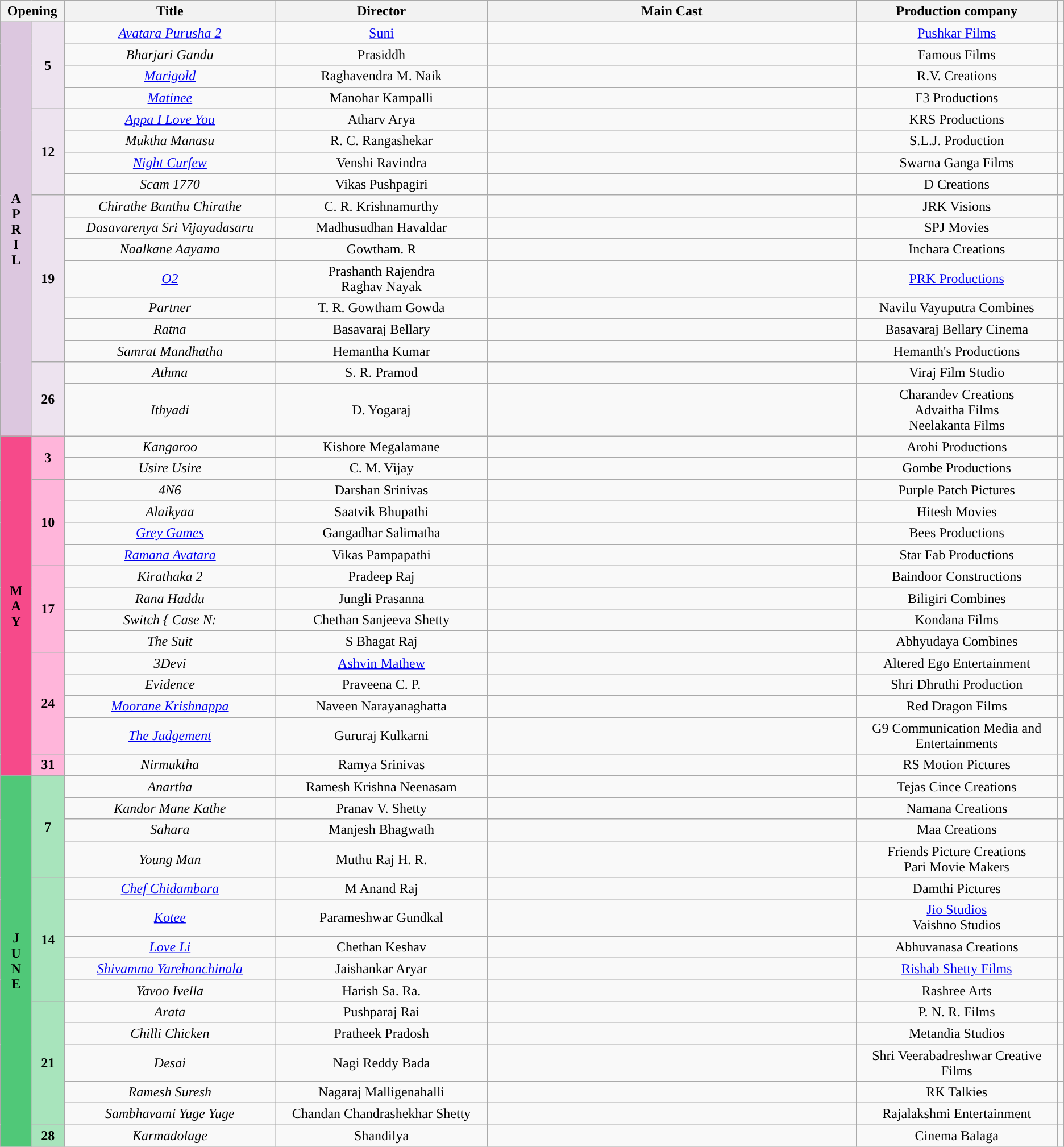<table class="wikitable sortable">
<tr>
<th colspan="2" style="width:6%;"><strong>Opening</strong></th>
<th style="width:20%;"><strong>Title</strong></th>
<th style="width:20%;"><strong>Director</strong></th>
<th style="width:35%;"><strong>Main Cast</strong></th>
<th style="width:25%;"><strong>Production company</strong></th>
<th style="width:1%;" class="unsortable"></th>
</tr>
<tr>
<td rowspan="17" style="text-align:center; background:#dcc7df; textcolor:#000;"><strong>A<br>P<br>R<br>I<br>L</strong></td>
<td rowspan="4" style="text-align:center;background:#ede3ef;"><strong>5</strong></td>
<td style="text-align:center;"><em><a href='#'>Avatara Purusha 2</a></em></td>
<td style="text-align:center;"><a href='#'>Suni</a></td>
<td></td>
<td style="text-align:center;"><a href='#'>Pushkar Films</a></td>
<td style="text-align:center;"></td>
</tr>
<tr>
<td style="text-align:center;"><em>Bharjari Gandu</em></td>
<td style="text-align:center;">Prasiddh</td>
<td></td>
<td style="text-align:center;">Famous Films</td>
<td style="text-align:center;"></td>
</tr>
<tr>
<td style="text-align:center;"><em><a href='#'>Marigold</a></em></td>
<td style="text-align:center;">Raghavendra M. Naik</td>
<td></td>
<td style="text-align:center;">R.V. Creations</td>
<td style="text-align:center;"></td>
</tr>
<tr>
<td style="text-align:center;"><em><a href='#'>Matinee</a></em></td>
<td style="text-align:center;">Manohar Kampalli</td>
<td></td>
<td style="text-align:center;">F3 Productions</td>
<td style="text-align:center;"></td>
</tr>
<tr>
<td rowspan="4" style="text-align:center;background:#ede3ef;"><strong>12</strong></td>
<td style="text-align:center;"><em><a href='#'>Appa I Love You</a></em></td>
<td style="text-align:center;">Atharv Arya</td>
<td></td>
<td style="text-align:center;">KRS Productions</td>
<td style="text-align:center;"></td>
</tr>
<tr>
<td style="text-align:center;"><em>Muktha Manasu</em></td>
<td style="text-align:center;">R. C. Rangashekar</td>
<td></td>
<td style="text-align:center;">S.L.J. Production</td>
<td style="text-align:center;"></td>
</tr>
<tr>
<td style="text-align:center;"><em><a href='#'>Night Curfew</a></em></td>
<td style="text-align:center;">Venshi Ravindra</td>
<td></td>
<td style="text-align:center;">Swarna Ganga Films</td>
<td style="text-align:center;"></td>
</tr>
<tr>
<td style="text-align:center;"><em>Scam 1770</em></td>
<td style="text-align:center;">Vikas Pushpagiri</td>
<td></td>
<td style="text-align:center;">D Creations</td>
<td style="text-align:center;"></td>
</tr>
<tr>
<td rowspan="7" style="text-align:center;background:#ede3ef;"><strong>19</strong></td>
<td style="text-align:center;"><em>Chirathe Banthu Chirathe</em></td>
<td style="text-align:center;">C. R. Krishnamurthy</td>
<td></td>
<td style="text-align:center;">JRK Visions</td>
<td style="text-align:center;"></td>
</tr>
<tr>
<td style="text-align:center;"><em>Dasavarenya Sri Vijayadasaru</em></td>
<td style="text-align:center;">Madhusudhan Havaldar</td>
<td></td>
<td style="text-align:center;">SPJ Movies</td>
<td style="text-align:center;"></td>
</tr>
<tr>
<td style="text-align:center;"><em>Naalkane Aayama</em></td>
<td style="text-align:center;">Gowtham. R</td>
<td></td>
<td style="text-align:center;">Inchara Creations</td>
<td style="text-align:center;"></td>
</tr>
<tr>
<td style="text-align:center;"><em><a href='#'>O2</a></em></td>
<td style="text-align:center;">Prashanth Rajendra <br> Raghav Nayak</td>
<td></td>
<td style="text-align:center;"><a href='#'>PRK Productions</a></td>
<td style="text-align:center;"></td>
</tr>
<tr>
<td style="text-align:center;"><em>Partner</em></td>
<td style="text-align:center;">T. R. Gowtham Gowda</td>
<td></td>
<td style="text-align:center;">Navilu Vayuputra Combines</td>
<td style="text-align:center;"></td>
</tr>
<tr>
<td style="text-align:center;"><em>Ratna</em></td>
<td style="text-align:center;">Basavaraj Bellary</td>
<td></td>
<td style="text-align:center;">Basavaraj Bellary Cinema</td>
<td style="text-align:center;"></td>
</tr>
<tr>
<td style="text-align:center;"><em>Samrat Mandhatha</em></td>
<td style="text-align:center;">Hemantha Kumar</td>
<td></td>
<td style="text-align:center;">Hemanth's Productions</td>
<td style="text-align:center;"></td>
</tr>
<tr>
<td rowspan="2" style="text-align:center;background:#ede3ef;"><strong>26</strong></td>
<td style="text-align:center;"><em>Athma</em></td>
<td style="text-align:center;">S. R. Pramod</td>
<td></td>
<td style="text-align:center;">Viraj Film Studio</td>
<td style="text-align:center;"></td>
</tr>
<tr>
<td style="text-align:center;"><em>Ithyadi</em></td>
<td style="text-align:center;">D. Yogaraj</td>
<td></td>
<td style="text-align:center;">Charandev Creations <br> Advaitha Films <br> Neelakanta Films</td>
<td style="text-align:center;"></td>
</tr>
<tr>
<td rowspan="15" style="text-align:center; background:#f64a8a;"><strong>M<br>A<br>Y</strong></td>
<td rowspan="2" style="text-align:center;background:#ffb5da;"><strong>3</strong></td>
<td style="text-align:center;"><em>Kangaroo</em></td>
<td style="text-align:center;">Kishore Megalamane</td>
<td></td>
<td style="text-align:center;">Arohi Productions</td>
<td style="text-align:center;"></td>
</tr>
<tr>
<td style="text-align:center;"><em>Usire Usire</em></td>
<td style="text-align:center;">C. M. Vijay</td>
<td></td>
<td style="text-align:center;">Gombe Productions</td>
<td style="text-align:center;"></td>
</tr>
<tr>
<td rowspan="4" style="text-align:center;background:#ffb5da;"><strong>10</strong></td>
<td style="text-align:center;"><em>4N6</em></td>
<td style="text-align:center;">Darshan Srinivas</td>
<td></td>
<td style="text-align:center;">Purple Patch Pictures</td>
<td style="text-align:center;"></td>
</tr>
<tr>
<td style="text-align:center;"><em>Alaikyaa</em></td>
<td style="text-align:center;">Saatvik Bhupathi</td>
<td></td>
<td style="text-align:center;">Hitesh Movies</td>
<td style="text-align:center;"></td>
</tr>
<tr>
<td style="text-align:center;"><em><a href='#'>Grey Games</a></em></td>
<td style="text-align:center;">Gangadhar Salimatha</td>
<td></td>
<td style="text-align:center;">Bees Productions</td>
<td style="text-align:center;"><br></td>
</tr>
<tr>
<td style="text-align:center;"><em><a href='#'>Ramana Avatara</a></em></td>
<td style="text-align:center;">Vikas Pampapathi</td>
<td></td>
<td style="text-align:center;">Star Fab Productions</td>
<td style="text-align:center;"></td>
</tr>
<tr>
<td rowspan="4" style="text-align:center;background:#ffb5da;"><strong>17</strong></td>
<td style="text-align:center;"><em>Kirathaka 2</em></td>
<td style="text-align:center;">Pradeep Raj</td>
<td></td>
<td style="text-align:center;">Baindoor Constructions</td>
<td style="text-align:center;"></td>
</tr>
<tr>
<td style="text-align:center;"><em>Rana Haddu</em></td>
<td style="text-align:center;">Jungli Prasanna</td>
<td></td>
<td style="text-align:center;">Biligiri Combines</td>
<td style="text-align:center;"></td>
</tr>
<tr>
<td style="text-align:center;"><em>Switch { Case N:</em></td>
<td style="text-align:center;">Chethan Sanjeeva Shetty</td>
<td></td>
<td style="text-align:center;">Kondana Films</td>
<td style="text-align:center;"></td>
</tr>
<tr>
<td style="text-align:center;"><em>The Suit</em></td>
<td style="text-align:center;">S Bhagat Raj</td>
<td></td>
<td style="text-align:center;">Abhyudaya Combines</td>
<td style="text-align:center;"></td>
</tr>
<tr>
<td rowspan="4" style="text-align:center;background:#ffb5da;"><strong>24</strong></td>
<td style="text-align:center;"><em>3Devi</em></td>
<td style="text-align:center;"><a href='#'>Ashvin Mathew</a></td>
<td></td>
<td style="text-align:center;">Altered Ego Entertainment</td>
<td style="text-align:center;"></td>
</tr>
<tr>
<td style="text-align:center;"><em>Evidence</em></td>
<td style="text-align:center;">Praveena C. P.</td>
<td></td>
<td style="text-align:center;">Shri Dhruthi Production</td>
<td style="text-align:center;"></td>
</tr>
<tr>
<td style="text-align:center;"><em><a href='#'>Moorane Krishnappa</a></em></td>
<td style="text-align:center;">Naveen Narayanaghatta</td>
<td></td>
<td style="text-align:center;">Red Dragon Films</td>
<td style="text-align:center;"></td>
</tr>
<tr>
<td style="text-align:center;"><em><a href='#'>The Judgement</a></em></td>
<td style="text-align:center;">Gururaj Kulkarni</td>
<td></td>
<td style="text-align:center;">G9 Communication Media and Entertainments</td>
<td></td>
</tr>
<tr>
<td rowspan="1" style="text-align:center;background:#ffb5da;"><strong>31</strong></td>
<td style="text-align:center;"><em>Nirmuktha</em></td>
<td style="text-align:center;">Ramya Srinivas</td>
<td></td>
<td style="text-align:center;">RS Motion Pictures</td>
<td style="text-align:center;"></td>
</tr>
<tr>
</tr>
<tr June!>
<td rowspan="16" style="text-align:center; background:#50c878; textcolor:#000;"><strong>J<br>U<br>N<br>E</strong></td>
<td rowspan="4" style="text-align:center;background:#a8e4bc;"><strong>7</strong></td>
<td style="text-align:center;"><em>Anartha</em></td>
<td style="text-align:center;">Ramesh Krishna Neenasam</td>
<td></td>
<td style="text-align:center;">Tejas Cince Creations</td>
<td style="text-align:center;"></td>
</tr>
<tr>
<td style="text-align:center;"><em>Kandor Mane Kathe</em></td>
<td style="text-align:center;">Pranav V. Shetty</td>
<td></td>
<td style="text-align:center;">Namana Creations</td>
<td style="text-align:center;"></td>
</tr>
<tr>
<td style="text-align:center;"><em>Sahara</em></td>
<td style="text-align:center;">Manjesh Bhagwath</td>
<td></td>
<td style="text-align:center;">Maa Creations</td>
<td style="text-align:center;"></td>
</tr>
<tr>
<td style="text-align:center;"><em>Young Man</em></td>
<td style="text-align:center;">Muthu Raj H. R.</td>
<td></td>
<td style="text-align:center;">Friends Picture Creations <br> Pari Movie Makers</td>
<td style="text-align:center;"></td>
</tr>
<tr>
<td rowspan="5" style="text-align:center;background:#a8e4bc;"><strong>14</strong></td>
<td style="text-align:center;"><em><a href='#'>Chef Chidambara</a></em></td>
<td style="text-align:center;">M Anand Raj</td>
<td></td>
<td style="text-align:center;">Damthi Pictures</td>
<td></td>
</tr>
<tr>
<td style="text-align:center;"><em><a href='#'>Kotee</a></em></td>
<td style="text-align:center;">Parameshwar Gundkal</td>
<td></td>
<td style="text-align:center;"><a href='#'>Jio Studios</a><br>Vaishno Studios</td>
<td style="text-align:center;"></td>
</tr>
<tr>
<td style="text-align:center;"><em><a href='#'>Love Li</a></em></td>
<td style="text-align:center;">Chethan Keshav</td>
<td></td>
<td style="text-align:center;">Abhuvanasa Creations</td>
<td></td>
</tr>
<tr>
<td style="text-align:center;"><em><a href='#'>Shivamma Yarehanchinala</a></em></td>
<td style="text-align:center;">Jaishankar Aryar</td>
<td></td>
<td style="text-align:center;"><a href='#'>Rishab Shetty Films</a></td>
<td style="text-align:center;"></td>
</tr>
<tr>
<td style="text-align:center;"><em>Yavoo Ivella</em></td>
<td style="text-align:center;">Harish Sa. Ra.</td>
<td></td>
<td style="text-align:center;">Rashree Arts</td>
<td style="text-align:center;"></td>
</tr>
<tr>
<td rowspan="5" style="text-align:center;background:#a8e4bc;"><strong>21</strong></td>
<td style="text-align:center;"><em>Arata</em></td>
<td style="text-align:center;">Pushparaj Rai</td>
<td></td>
<td style="text-align:center;">P. N. R. Films</td>
<td style="text-align:center;"></td>
</tr>
<tr>
<td style="text-align:center;"><em>Chilli Chicken</em></td>
<td style="text-align:center;">Pratheek Pradosh</td>
<td></td>
<td style="text-align:center;">Metandia Studios</td>
<td style="text-align:center;"></td>
</tr>
<tr>
<td style="text-align:center;"><em>Desai</em></td>
<td style="text-align:center;">Nagi Reddy Bada</td>
<td></td>
<td style="text-align:center;">Shri Veerabadreshwar Creative Films</td>
<td style="text-align:center;"></td>
</tr>
<tr>
<td style="text-align:center;"><em>Ramesh Suresh</em></td>
<td style="text-align:center;">Nagaraj Malligenahalli</td>
<td></td>
<td style="text-align:center;">RK Talkies</td>
<td style="text-align:center;"></td>
</tr>
<tr>
<td style="text-align:center;"><em>Sambhavami Yuge Yuge</em></td>
<td style="text-align:center;">Chandan Chandrashekhar Shetty</td>
<td></td>
<td style="text-align:center;">Rajalakshmi Entertainment</td>
<td style="text-align:center;"></td>
</tr>
<tr>
<td rowspan="1" style="text-align:center;background:#a8e4bc;"><strong>28</strong></td>
<td style="text-align:center;"><em>Karmadolage</em></td>
<td style="text-align:center;">Shandilya</td>
<td></td>
<td style="text-align:center;">Cinema Balaga</td>
<td style="text-align:center;"></td>
</tr>
</table>
